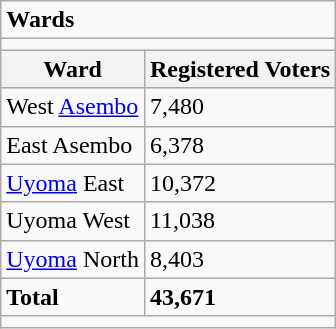<table class="wikitable">
<tr>
<td colspan="2"><strong>Wards</strong></td>
</tr>
<tr>
<td colspan="2"></td>
</tr>
<tr>
<th>Ward</th>
<th>Registered Voters</th>
</tr>
<tr>
<td>West <a href='#'>Asembo</a></td>
<td>7,480</td>
</tr>
<tr>
<td>East Asembo</td>
<td>6,378</td>
</tr>
<tr>
<td><a href='#'>Uyoma</a> East</td>
<td>10,372</td>
</tr>
<tr>
<td>Uyoma West</td>
<td>11,038</td>
</tr>
<tr>
<td><a href='#'>Uyoma</a> North</td>
<td>8,403</td>
</tr>
<tr>
<td><strong>Total</strong></td>
<td><strong>43,671</strong></td>
</tr>
<tr>
<td colspan="2"></td>
</tr>
</table>
